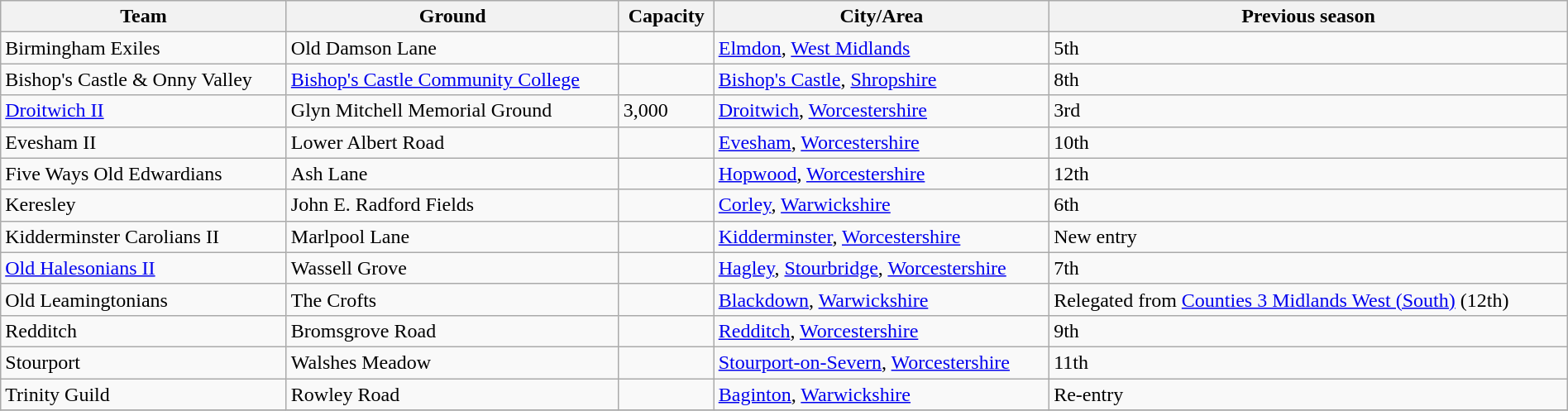<table class="wikitable sortable" width=100%>
<tr>
<th>Team</th>
<th>Ground</th>
<th>Capacity</th>
<th>City/Area</th>
<th>Previous season</th>
</tr>
<tr>
<td>Birmingham Exiles</td>
<td>Old Damson Lane</td>
<td></td>
<td><a href='#'>Elmdon</a>, <a href='#'>West Midlands</a></td>
<td>5th</td>
</tr>
<tr>
<td>Bishop's Castle & Onny Valley</td>
<td><a href='#'>Bishop's Castle Community College</a></td>
<td></td>
<td><a href='#'>Bishop's Castle</a>, <a href='#'>Shropshire</a></td>
<td>8th</td>
</tr>
<tr>
<td><a href='#'>Droitwich II</a></td>
<td>Glyn Mitchell Memorial Ground</td>
<td>3,000</td>
<td><a href='#'>Droitwich</a>, <a href='#'>Worcestershire</a></td>
<td>3rd</td>
</tr>
<tr>
<td>Evesham II</td>
<td>Lower Albert Road</td>
<td></td>
<td><a href='#'>Evesham</a>, <a href='#'>Worcestershire</a></td>
<td>10th</td>
</tr>
<tr>
<td>Five Ways Old Edwardians</td>
<td>Ash Lane</td>
<td></td>
<td><a href='#'>Hopwood</a>, <a href='#'>Worcestershire</a></td>
<td>12th</td>
</tr>
<tr>
<td>Keresley</td>
<td>John E. Radford Fields</td>
<td></td>
<td><a href='#'>Corley</a>, <a href='#'>Warwickshire</a></td>
<td>6th</td>
</tr>
<tr>
<td>Kidderminster Carolians II</td>
<td>Marlpool Lane</td>
<td></td>
<td><a href='#'>Kidderminster</a>, <a href='#'>Worcestershire</a></td>
<td>New entry</td>
</tr>
<tr>
<td><a href='#'>Old Halesonians II</a></td>
<td>Wassell Grove</td>
<td></td>
<td><a href='#'>Hagley</a>, <a href='#'>Stourbridge</a>, <a href='#'>Worcestershire</a></td>
<td>7th</td>
</tr>
<tr>
<td>Old Leamingtonians</td>
<td>The Crofts</td>
<td></td>
<td><a href='#'>Blackdown</a>, <a href='#'>Warwickshire</a></td>
<td>Relegated from <a href='#'>Counties 3 Midlands West (South)</a> (12th)</td>
</tr>
<tr>
<td>Redditch</td>
<td>Bromsgrove Road</td>
<td></td>
<td><a href='#'>Redditch</a>, <a href='#'>Worcestershire</a></td>
<td>9th</td>
</tr>
<tr>
<td>Stourport</td>
<td>Walshes Meadow</td>
<td></td>
<td><a href='#'>Stourport-on-Severn</a>, <a href='#'>Worcestershire</a></td>
<td>11th</td>
</tr>
<tr>
<td>Trinity Guild</td>
<td>Rowley Road</td>
<td></td>
<td><a href='#'>Baginton</a>, <a href='#'>Warwickshire</a></td>
<td>Re-entry</td>
</tr>
<tr>
</tr>
</table>
